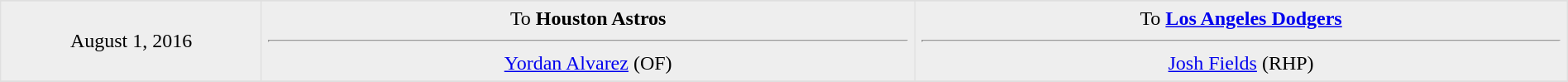<table border=1 style="border-collapse:collapse; text-align: center; width: 100%" bordercolor="#DFDFDF"  cellpadding="5">
<tr>
</tr>
<tr bgcolor="eeeeee">
<td style="width:12%">August 1, 2016</td>
<td style="width:30%" valign="top">To <strong>Houston Astros</strong><hr><a href='#'>Yordan Alvarez</a> (OF)</td>
<td style="width:30%" valign="top">To <strong><a href='#'>Los Angeles Dodgers</a></strong><hr> <a href='#'>Josh Fields</a> (RHP)</td>
</tr>
<tr>
</tr>
</table>
